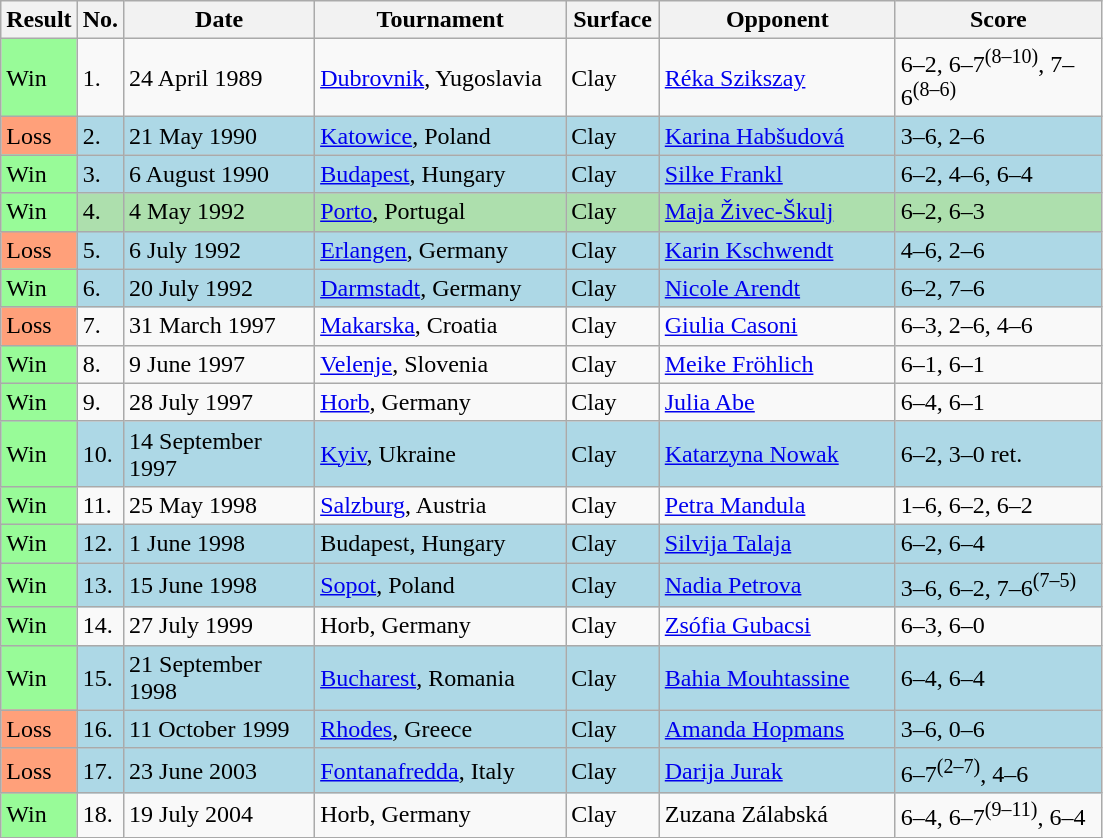<table class="sortable wikitable">
<tr>
<th>Result</th>
<th>No.</th>
<th width=120>Date</th>
<th width=160>Tournament</th>
<th width=55>Surface</th>
<th width=150>Opponent</th>
<th width=130>Score</th>
</tr>
<tr>
<td style="background:#98fb98;">Win</td>
<td>1.</td>
<td>24 April 1989</td>
<td><a href='#'>Dubrovnik</a>, Yugoslavia</td>
<td>Clay</td>
<td> <a href='#'>Réka Szikszay</a></td>
<td>6–2, 6–7<sup>(8–10)</sup>, 7–6<sup>(8–6)</sup></td>
</tr>
<tr style="background:lightblue;">
<td style="background:#ffa07a;">Loss</td>
<td>2.</td>
<td>21 May 1990</td>
<td><a href='#'>Katowice</a>, Poland</td>
<td>Clay</td>
<td> <a href='#'>Karina Habšudová</a></td>
<td>3–6, 2–6</td>
</tr>
<tr style="background:lightblue;">
<td style="background:#98fb98;">Win</td>
<td>3.</td>
<td>6 August 1990</td>
<td><a href='#'>Budapest</a>, Hungary</td>
<td>Clay</td>
<td> <a href='#'>Silke Frankl</a></td>
<td>6–2, 4–6, 6–4</td>
</tr>
<tr style="background:#addfad;">
<td style="background:#98fb98;">Win</td>
<td>4.</td>
<td>4 May 1992</td>
<td><a href='#'>Porto</a>, Portugal</td>
<td>Clay</td>
<td> <a href='#'>Maja Živec-Škulj</a></td>
<td>6–2, 6–3</td>
</tr>
<tr style="background:lightblue;">
<td style="background:#ffa07a;">Loss</td>
<td>5.</td>
<td>6 July 1992</td>
<td><a href='#'>Erlangen</a>, Germany</td>
<td>Clay</td>
<td> <a href='#'>Karin Kschwendt</a></td>
<td>4–6, 2–6</td>
</tr>
<tr style="background:lightblue;">
<td style="background:#98fb98;">Win</td>
<td>6.</td>
<td>20 July 1992</td>
<td><a href='#'>Darmstadt</a>, Germany</td>
<td>Clay</td>
<td> <a href='#'>Nicole Arendt</a></td>
<td>6–2, 7–6</td>
</tr>
<tr>
<td style="background:#ffa07a;">Loss</td>
<td>7.</td>
<td>31 March 1997</td>
<td><a href='#'>Makarska</a>, Croatia</td>
<td>Clay</td>
<td> <a href='#'>Giulia Casoni</a></td>
<td>6–3, 2–6, 4–6</td>
</tr>
<tr>
<td style="background:#98fb98;">Win</td>
<td>8.</td>
<td>9 June 1997</td>
<td><a href='#'>Velenje</a>, Slovenia</td>
<td>Clay</td>
<td> <a href='#'>Meike Fröhlich</a></td>
<td>6–1, 6–1</td>
</tr>
<tr>
<td style="background:#98fb98;">Win</td>
<td>9.</td>
<td>28 July 1997</td>
<td><a href='#'>Horb</a>, Germany</td>
<td>Clay</td>
<td> <a href='#'>Julia Abe</a></td>
<td>6–4, 6–1</td>
</tr>
<tr style="background:lightblue;">
<td style="background:#98fb98;">Win</td>
<td>10.</td>
<td>14 September 1997</td>
<td><a href='#'>Kyiv</a>, Ukraine</td>
<td>Clay</td>
<td> <a href='#'>Katarzyna Nowak</a></td>
<td>6–2, 3–0 ret.</td>
</tr>
<tr>
<td style="background:#98fb98;">Win</td>
<td>11.</td>
<td>25 May 1998</td>
<td><a href='#'>Salzburg</a>, Austria</td>
<td>Clay</td>
<td> <a href='#'>Petra Mandula</a></td>
<td>1–6, 6–2, 6–2</td>
</tr>
<tr style="background:lightblue;">
<td style="background:#98fb98;">Win</td>
<td>12.</td>
<td>1 June 1998</td>
<td>Budapest, Hungary</td>
<td>Clay</td>
<td> <a href='#'>Silvija Talaja</a></td>
<td>6–2, 6–4</td>
</tr>
<tr style="background:lightblue;">
<td style="background:#98fb98;">Win</td>
<td>13.</td>
<td>15 June 1998</td>
<td><a href='#'>Sopot</a>, Poland</td>
<td>Clay</td>
<td> <a href='#'>Nadia Petrova</a></td>
<td>3–6, 6–2, 7–6<sup>(7–5)</sup></td>
</tr>
<tr>
<td style="background:#98fb98;">Win</td>
<td>14.</td>
<td>27 July 1999</td>
<td>Horb, Germany</td>
<td>Clay</td>
<td> <a href='#'>Zsófia Gubacsi</a></td>
<td>6–3, 6–0</td>
</tr>
<tr style="background:lightblue;">
<td style="background:#98fb98;">Win</td>
<td>15.</td>
<td>21 September 1998</td>
<td><a href='#'>Bucharest</a>, Romania</td>
<td>Clay</td>
<td> <a href='#'>Bahia Mouhtassine</a></td>
<td>6–4, 6–4</td>
</tr>
<tr style="background:lightblue;">
<td style="background:#ffa07a;">Loss</td>
<td>16.</td>
<td>11 October 1999</td>
<td><a href='#'>Rhodes</a>, Greece</td>
<td>Clay</td>
<td> <a href='#'>Amanda Hopmans</a></td>
<td>3–6, 0–6</td>
</tr>
<tr style="background:lightblue;">
<td style="background:#ffa07a;">Loss</td>
<td>17.</td>
<td>23 June 2003</td>
<td><a href='#'>Fontanafredda</a>, Italy</td>
<td>Clay</td>
<td> <a href='#'>Darija Jurak</a></td>
<td>6–7<sup>(2–7)</sup>, 4–6</td>
</tr>
<tr>
<td style="background:#98fb98;">Win</td>
<td>18.</td>
<td>19 July 2004</td>
<td>Horb, Germany</td>
<td>Clay</td>
<td> Zuzana Zálabská</td>
<td>6–4, 6–7<sup>(9–11)</sup>, 6–4</td>
</tr>
</table>
